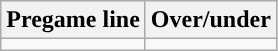<table class="wikitable">
<tr align="center">
<th>Pregame line</th>
<th>Over/under</th>
</tr>
<tr align="center">
<td></td>
<td></td>
</tr>
</table>
